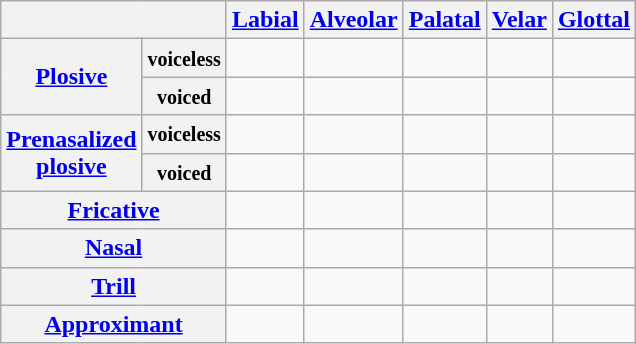<table class="wikitable" style="text-align: center;">
<tr>
<th colspan=2></th>
<th><a href='#'>Labial</a></th>
<th><a href='#'>Alveolar</a></th>
<th><a href='#'>Palatal</a></th>
<th><a href='#'>Velar</a></th>
<th><a href='#'>Glottal</a></th>
</tr>
<tr>
<th rowspan=2><a href='#'>Plosive</a></th>
<th><small>voiceless</small></th>
<td></td>
<td></td>
<td></td>
<td></td>
<td></td>
</tr>
<tr>
<th><small>voiced</small></th>
<td></td>
<td></td>
<td></td>
<td></td>
<td></td>
</tr>
<tr>
<th rowspan=2><a href='#'>Prenasalized<br>plosive</a></th>
<th><small>voiceless</small></th>
<td></td>
<td></td>
<td></td>
<td></td>
<td></td>
</tr>
<tr>
<th><small>voiced</small></th>
<td></td>
<td></td>
<td></td>
<td></td>
<td></td>
</tr>
<tr>
<th colspan=2><a href='#'>Fricative</a></th>
<td></td>
<td></td>
<td></td>
<td></td>
<td></td>
</tr>
<tr>
<th colspan=2><a href='#'>Nasal</a></th>
<td></td>
<td></td>
<td></td>
<td></td>
<td></td>
</tr>
<tr>
<th colspan=2><a href='#'>Trill</a></th>
<td></td>
<td></td>
<td></td>
<td></td>
<td></td>
</tr>
<tr>
<th colspan=2><a href='#'>Approximant</a></th>
<td></td>
<td></td>
<td></td>
<td></td>
<td></td>
</tr>
</table>
